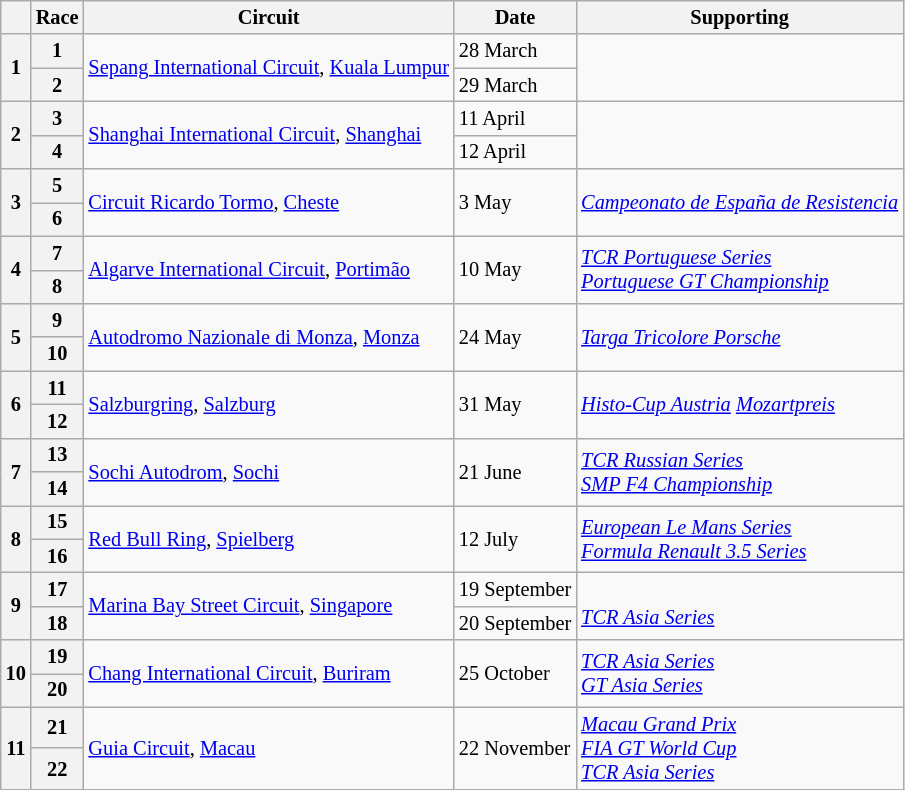<table class="wikitable" style="font-size: 85%">
<tr>
<th></th>
<th>Race</th>
<th>Circuit</th>
<th>Date</th>
<th>Supporting</th>
</tr>
<tr>
<th rowspan=2>1</th>
<th>1</th>
<td rowspan=2> <a href='#'>Sepang International Circuit</a>, <a href='#'>Kuala Lumpur</a></td>
<td>28 March</td>
<td rowspan=2><em></em></td>
</tr>
<tr>
<th>2</th>
<td>29 March</td>
</tr>
<tr>
<th rowspan=2>2</th>
<th>3</th>
<td rowspan=2> <a href='#'>Shanghai International Circuit</a>, <a href='#'>Shanghai</a></td>
<td>11 April</td>
<td rowspan=2><em></em></td>
</tr>
<tr>
<th>4</th>
<td>12 April</td>
</tr>
<tr>
<th rowspan=2>3</th>
<th>5</th>
<td rowspan=2> <a href='#'>Circuit Ricardo Tormo</a>, <a href='#'>Cheste</a></td>
<td rowspan=2>3 May</td>
<td rowspan=2><em><a href='#'>Campeonato de España de Resistencia</a></em></td>
</tr>
<tr>
<th>6</th>
</tr>
<tr>
<th rowspan=2>4</th>
<th>7</th>
<td rowspan=2> <a href='#'>Algarve International Circuit</a>, <a href='#'>Portimão</a></td>
<td rowspan=2>10 May</td>
<td rowspan=2><em><a href='#'>TCR Portuguese Series</a></em><br><em><a href='#'>Portuguese GT Championship</a></em></td>
</tr>
<tr>
<th>8</th>
</tr>
<tr>
<th rowspan=2>5</th>
<th>9</th>
<td rowspan=2> <a href='#'>Autodromo Nazionale di Monza</a>, <a href='#'>Monza</a></td>
<td rowspan=2>24 May</td>
<td rowspan=2><em><a href='#'>Targa Tricolore Porsche</a></em></td>
</tr>
<tr>
<th>10</th>
</tr>
<tr>
<th rowspan=2>6</th>
<th>11</th>
<td rowspan=2> <a href='#'>Salzburgring</a>, <a href='#'>Salzburg</a></td>
<td rowspan=2>31 May</td>
<td rowspan=2><em><a href='#'>Histo-Cup Austria</a> <a href='#'>Mozartpreis</a></em></td>
</tr>
<tr>
<th>12</th>
</tr>
<tr>
<th rowspan=2>7</th>
<th>13</th>
<td rowspan=2> <a href='#'>Sochi Autodrom</a>, <a href='#'>Sochi</a></td>
<td rowspan=2>21 June</td>
<td rowspan=2><em><a href='#'>TCR Russian Series</a></em><br><em><a href='#'>SMP F4 Championship</a></em></td>
</tr>
<tr>
<th>14</th>
</tr>
<tr>
<th rowspan=2>8</th>
<th>15</th>
<td rowspan=2> <a href='#'>Red Bull Ring</a>, <a href='#'>Spielberg</a></td>
<td rowspan=2>12 July</td>
<td rowspan=2><em><a href='#'>European Le Mans Series</a></em><br><em><a href='#'>Formula Renault 3.5 Series</a></em></td>
</tr>
<tr>
<th>16</th>
</tr>
<tr>
<th rowspan=2>9</th>
<th>17</th>
<td rowspan=2> <a href='#'>Marina Bay Street Circuit</a>, <a href='#'>Singapore</a></td>
<td>19 September</td>
<td rowspan=2><em></em><br><em><a href='#'>TCR Asia Series</a></em></td>
</tr>
<tr>
<th>18</th>
<td>20 September</td>
</tr>
<tr>
<th rowspan=2>10</th>
<th>19</th>
<td rowspan=2> <a href='#'>Chang International Circuit</a>, <a href='#'>Buriram</a></td>
<td rowspan=2>25 October</td>
<td rowspan=2><em><a href='#'>TCR Asia Series</a></em><br><em><a href='#'>GT Asia Series</a></em></td>
</tr>
<tr>
<th>20</th>
</tr>
<tr>
<th rowspan=2>11</th>
<th>21</th>
<td rowspan=2> <a href='#'>Guia Circuit</a>, <a href='#'>Macau</a></td>
<td rowspan=2>22 November</td>
<td rowspan=2><em><a href='#'>Macau Grand Prix</a></em><br><em><a href='#'>FIA GT World Cup</a></em><br><em><a href='#'>TCR Asia Series</a></em></td>
</tr>
<tr>
<th>22</th>
</tr>
</table>
